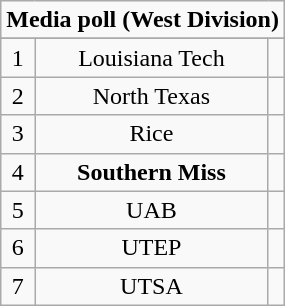<table class="wikitable" style="display: inline-table;">
<tr>
<td align="center" Colspan="3"><strong>Media poll (West Division)</strong></td>
</tr>
<tr align="center">
</tr>
<tr align="center">
<td>1</td>
<td>Louisiana Tech</td>
<td></td>
</tr>
<tr align="center">
<td>2</td>
<td>North Texas</td>
<td></td>
</tr>
<tr align="center">
<td>3</td>
<td>Rice</td>
<td></td>
</tr>
<tr align="center">
<td>4</td>
<td><strong>Southern Miss</strong></td>
<td></td>
</tr>
<tr align="center">
<td>5</td>
<td>UAB</td>
<td></td>
</tr>
<tr align="center">
<td>6</td>
<td>UTEP</td>
<td></td>
</tr>
<tr align="center">
<td>7</td>
<td>UTSA</td>
<td></td>
</tr>
</table>
